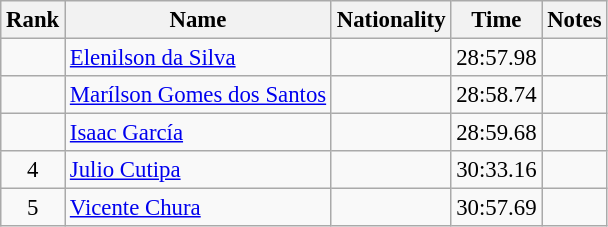<table class="wikitable sortable" style="text-align:center;font-size:95%">
<tr>
<th>Rank</th>
<th>Name</th>
<th>Nationality</th>
<th>Time</th>
<th>Notes</th>
</tr>
<tr>
<td></td>
<td align=left><a href='#'>Elenilson da Silva</a></td>
<td align=left></td>
<td>28:57.98</td>
<td></td>
</tr>
<tr>
<td></td>
<td align=left><a href='#'>Marílson Gomes dos Santos</a></td>
<td align=left></td>
<td>28:58.74</td>
<td></td>
</tr>
<tr>
<td></td>
<td align=left><a href='#'>Isaac García</a></td>
<td align=left></td>
<td>28:59.68</td>
<td></td>
</tr>
<tr>
<td>4</td>
<td align=left><a href='#'>Julio Cutipa</a></td>
<td align=left></td>
<td>30:33.16</td>
<td></td>
</tr>
<tr>
<td>5</td>
<td align=left><a href='#'>Vicente Chura</a></td>
<td align=left></td>
<td>30:57.69</td>
<td></td>
</tr>
</table>
